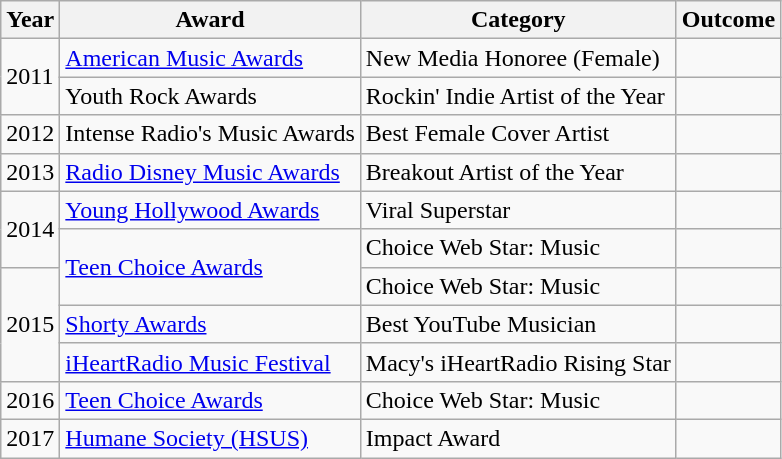<table class="wikitable">
<tr>
<th>Year</th>
<th>Award</th>
<th>Category</th>
<th>Outcome</th>
</tr>
<tr>
<td rowspan="2">2011</td>
<td><a href='#'>American Music Awards</a></td>
<td>New Media Honoree (Female)</td>
<td></td>
</tr>
<tr>
<td>Youth Rock Awards</td>
<td>Rockin' Indie Artist of the Year</td>
<td></td>
</tr>
<tr>
<td>2012</td>
<td>Intense Radio's Music Awards</td>
<td>Best Female Cover Artist</td>
<td></td>
</tr>
<tr>
<td>2013</td>
<td><a href='#'>Radio Disney Music Awards</a></td>
<td>Breakout Artist of the Year</td>
<td></td>
</tr>
<tr>
<td rowspan="2">2014</td>
<td><a href='#'>Young Hollywood Awards</a></td>
<td>Viral Superstar</td>
<td></td>
</tr>
<tr>
<td rowspan="2"><a href='#'>Teen Choice Awards</a></td>
<td>Choice Web Star: Music</td>
<td></td>
</tr>
<tr>
<td rowspan="3">2015</td>
<td>Choice Web Star: Music</td>
<td></td>
</tr>
<tr>
<td><a href='#'>Shorty Awards</a></td>
<td>Best YouTube Musician</td>
<td></td>
</tr>
<tr>
<td><a href='#'>iHeartRadio Music Festival</a></td>
<td>Macy's iHeartRadio Rising Star</td>
<td></td>
</tr>
<tr>
<td>2016</td>
<td><a href='#'>Teen Choice Awards</a></td>
<td>Choice Web Star: Music</td>
<td></td>
</tr>
<tr>
<td>2017</td>
<td><a href='#'>Humane Society (HSUS)</a></td>
<td>Impact Award</td>
<td></td>
</tr>
</table>
